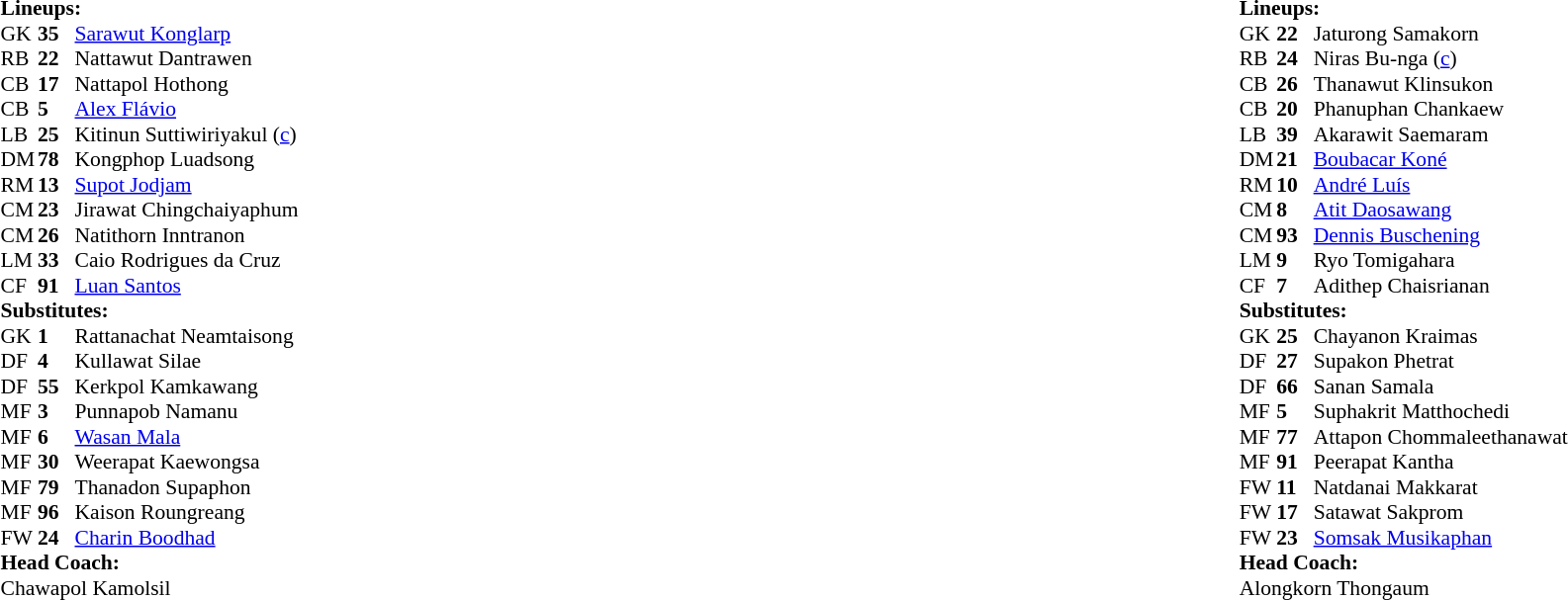<table style="width:100%">
<tr>
<td style="vertical-align:top; width:50%"><br><table style="font-size: 90%" cellspacing="0" cellpadding="0">
<tr>
<th width=25></th>
<th width=25></th>
</tr>
<tr>
<td colspan=3><strong>Lineups:</strong></td>
</tr>
<tr>
<td>GK</td>
<td><strong>35</strong></td>
<td> <a href='#'>Sarawut Konglarp</a></td>
</tr>
<tr>
<td>RB</td>
<td><strong>22</strong></td>
<td> Nattawut Dantrawen</td>
</tr>
<tr>
<td>CB</td>
<td><strong>17</strong></td>
<td> Nattapol Hothong</td>
</tr>
<tr>
<td>CB</td>
<td><strong>5</strong></td>
<td> <a href='#'>Alex Flávio</a></td>
</tr>
<tr>
<td>LB</td>
<td><strong>25</strong></td>
<td> Kitinun Suttiwiriyakul (<a href='#'>c</a>)</td>
</tr>
<tr>
<td>DM</td>
<td><strong>78</strong></td>
<td> Kongphop Luadsong</td>
<td></td>
<td></td>
</tr>
<tr>
<td>RM</td>
<td><strong>13</strong></td>
<td> <a href='#'>Supot Jodjam</a></td>
<td></td>
<td></td>
</tr>
<tr>
<td>CM</td>
<td><strong>23</strong></td>
<td> Jirawat Chingchaiyaphum</td>
<td></td>
<td></td>
</tr>
<tr>
<td>CM</td>
<td><strong>26</strong></td>
<td> Natithorn Inntranon</td>
<td></td>
<td></td>
</tr>
<tr>
<td>LM</td>
<td><strong>33</strong></td>
<td> Caio Rodrigues da Cruz</td>
</tr>
<tr>
<td>CF</td>
<td><strong>91</strong></td>
<td> <a href='#'>Luan Santos</a></td>
</tr>
<tr>
<td colspan=3><strong>Substitutes:</strong></td>
</tr>
<tr>
<td>GK</td>
<td><strong>1</strong></td>
<td> Rattanachat Neamtaisong</td>
</tr>
<tr>
<td>DF</td>
<td><strong>4</strong></td>
<td> Kullawat Silae</td>
<td></td>
<td></td>
<td></td>
</tr>
<tr>
<td>DF</td>
<td><strong>55</strong></td>
<td> Kerkpol Kamkawang</td>
<td></td>
<td></td>
</tr>
<tr>
<td>MF</td>
<td><strong>3</strong></td>
<td> Punnapob Namanu</td>
<td></td>
<td></td>
<td></td>
</tr>
<tr>
<td>MF</td>
<td><strong>6</strong></td>
<td> <a href='#'>Wasan Mala</a></td>
</tr>
<tr>
<td>MF</td>
<td><strong>30</strong></td>
<td> Weerapat Kaewongsa</td>
<td></td>
<td></td>
</tr>
<tr>
<td>MF</td>
<td><strong>79</strong></td>
<td> Thanadon Supaphon</td>
<td></td>
<td></td>
</tr>
<tr>
<td>MF</td>
<td><strong>96</strong></td>
<td> Kaison Roungreang</td>
</tr>
<tr>
<td>FW</td>
<td><strong>24</strong></td>
<td> <a href='#'>Charin Boodhad</a></td>
</tr>
<tr>
<td colspan=3><strong>Head Coach:</strong></td>
</tr>
<tr>
<td colspan=4> Chawapol Kamolsil</td>
</tr>
</table>
</td>
<td style="vertical-align:top"></td>
<td style="vertical-align:top; width:50%"><br><table cellspacing="0" cellpadding="0" style="font-size:90%; margin:auto">
<tr>
<th width=25></th>
<th width=25></th>
</tr>
<tr>
<td colspan=3><strong>Lineups:</strong></td>
</tr>
<tr>
<td>GK</td>
<td><strong>22</strong></td>
<td> Jaturong Samakorn</td>
</tr>
<tr>
<td>RB</td>
<td><strong>24</strong></td>
<td> Niras Bu-nga (<a href='#'>c</a>)</td>
</tr>
<tr>
<td>CB</td>
<td><strong>26</strong></td>
<td> Thanawut Klinsukon</td>
</tr>
<tr>
<td>CB</td>
<td><strong>20</strong></td>
<td> Phanuphan Chankaew</td>
</tr>
<tr>
<td>LB</td>
<td><strong>39</strong></td>
<td> Akarawit Saemaram</td>
<td></td>
<td></td>
<td></td>
</tr>
<tr>
<td>DM</td>
<td><strong>21</strong></td>
<td> <a href='#'>Boubacar Koné</a></td>
</tr>
<tr>
<td>RM</td>
<td><strong>10</strong></td>
<td> <a href='#'>André Luís</a></td>
<td></td>
<td></td>
</tr>
<tr>
<td>CM</td>
<td><strong>8</strong></td>
<td> <a href='#'>Atit Daosawang</a></td>
<td></td>
<td></td>
<td></td>
</tr>
<tr>
<td>CM</td>
<td><strong>93</strong></td>
<td> <a href='#'>Dennis Buschening</a></td>
<td></td>
<td></td>
<td></td>
</tr>
<tr>
<td>LM</td>
<td><strong>9</strong></td>
<td> Ryo Tomigahara</td>
</tr>
<tr>
<td>CF</td>
<td><strong>7</strong></td>
<td> Adithep Chaisrianan</td>
<td></td>
<td></td>
<td></td>
</tr>
<tr>
<td colspan=3><strong>Substitutes:</strong></td>
</tr>
<tr>
<td>GK</td>
<td><strong>25</strong></td>
<td> Chayanon Kraimas</td>
</tr>
<tr>
<td>DF</td>
<td><strong>27</strong></td>
<td> Supakon Phetrat</td>
</tr>
<tr>
<td>DF</td>
<td><strong>66</strong></td>
<td> Sanan Samala</td>
<td></td>
<td></td>
<td></td>
</tr>
<tr>
<td>MF</td>
<td><strong>5</strong></td>
<td> Suphakrit Matthochedi</td>
<td></td>
<td></td>
<td></td>
</tr>
<tr>
<td>MF</td>
<td><strong>77</strong></td>
<td> Attapon Chommaleethanawat</td>
<td></td>
<td></td>
<td></td>
</tr>
<tr>
<td>MF</td>
<td><strong>91</strong></td>
<td> Peerapat Kantha</td>
</tr>
<tr>
<td>FW</td>
<td><strong>11</strong></td>
<td> Natdanai Makkarat</td>
</tr>
<tr>
<td>FW</td>
<td><strong>17</strong></td>
<td> Satawat Sakprom</td>
</tr>
<tr>
<td>FW</td>
<td><strong>23</strong></td>
<td> <a href='#'>Somsak Musikaphan</a></td>
<td></td>
<td></td>
<td></td>
</tr>
<tr>
<td colspan=3><strong>Head Coach:</strong></td>
</tr>
<tr>
<td colspan=4> Alongkorn Thongaum</td>
</tr>
</table>
</td>
</tr>
</table>
